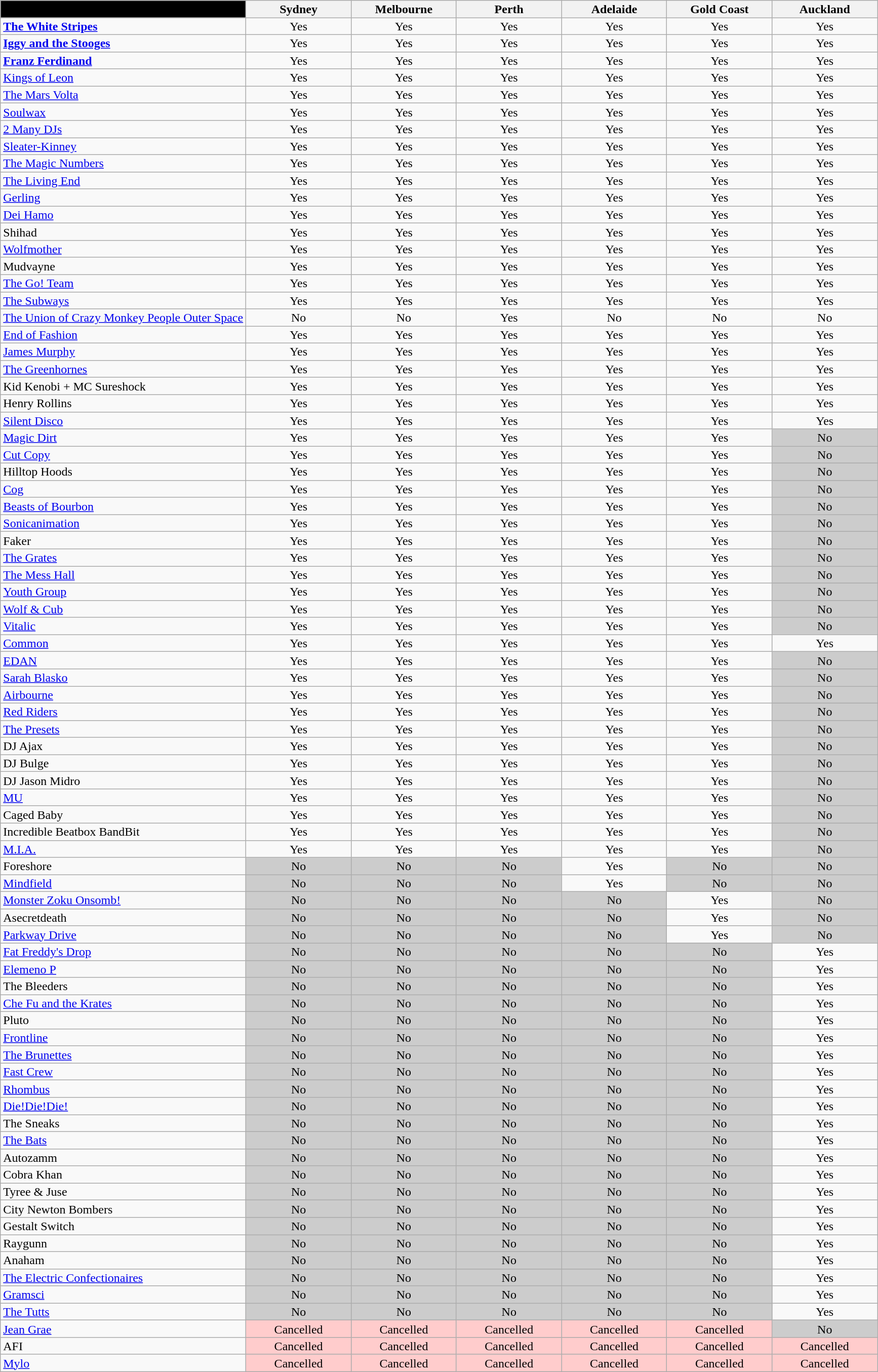<table class="wikitable sortable" style="line-height:0.95em;">
<tr>
<th style="background:#000; width:28%;"> </th>
<th width=12%>Sydney</th>
<th width=12%>Melbourne</th>
<th width=12%>Perth</th>
<th width=12%>Adelaide</th>
<th width=12%>Gold Coast</th>
<th width=12%>Auckland</th>
</tr>
<tr align=center>
<td align=left><strong><a href='#'>The White Stripes</a></strong></td>
<td>Yes</td>
<td>Yes</td>
<td>Yes</td>
<td>Yes</td>
<td>Yes</td>
<td>Yes</td>
</tr>
<tr align=center>
<td align=left><strong><a href='#'>Iggy and the Stooges</a></strong></td>
<td>Yes</td>
<td>Yes</td>
<td>Yes</td>
<td>Yes</td>
<td>Yes</td>
<td>Yes</td>
</tr>
<tr align=center>
<td align=left><strong><a href='#'>Franz Ferdinand</a></strong></td>
<td>Yes</td>
<td>Yes</td>
<td>Yes</td>
<td>Yes</td>
<td>Yes</td>
<td>Yes</td>
</tr>
<tr align=center>
<td align=left><a href='#'>Kings of Leon</a></td>
<td>Yes</td>
<td>Yes</td>
<td>Yes</td>
<td>Yes</td>
<td>Yes</td>
<td>Yes</td>
</tr>
<tr align=center>
<td align=left><a href='#'>The Mars Volta</a></td>
<td>Yes</td>
<td>Yes</td>
<td>Yes</td>
<td>Yes</td>
<td>Yes</td>
<td>Yes</td>
</tr>
<tr align=center>
<td align=left><a href='#'>Soulwax</a></td>
<td>Yes</td>
<td>Yes</td>
<td>Yes</td>
<td>Yes</td>
<td>Yes</td>
<td>Yes</td>
</tr>
<tr align=center>
<td align=left><a href='#'>2 Many DJs</a></td>
<td>Yes</td>
<td>Yes</td>
<td>Yes</td>
<td>Yes</td>
<td>Yes</td>
<td>Yes</td>
</tr>
<tr align=center>
<td align=left><a href='#'>Sleater-Kinney</a></td>
<td>Yes</td>
<td>Yes</td>
<td>Yes</td>
<td>Yes</td>
<td>Yes</td>
<td>Yes</td>
</tr>
<tr align=center>
<td align=left><a href='#'>The Magic Numbers</a></td>
<td>Yes</td>
<td>Yes</td>
<td>Yes</td>
<td>Yes</td>
<td>Yes</td>
<td>Yes</td>
</tr>
<tr align=center>
<td align=left><a href='#'>The Living End</a></td>
<td>Yes</td>
<td>Yes</td>
<td>Yes</td>
<td>Yes</td>
<td>Yes</td>
<td>Yes</td>
</tr>
<tr align=center>
<td align=left><a href='#'>Gerling</a></td>
<td>Yes</td>
<td>Yes</td>
<td>Yes</td>
<td>Yes</td>
<td>Yes</td>
<td>Yes</td>
</tr>
<tr align=center>
<td align=left><a href='#'>Dei Hamo</a></td>
<td>Yes</td>
<td>Yes</td>
<td>Yes</td>
<td>Yes</td>
<td>Yes</td>
<td>Yes</td>
</tr>
<tr align=center>
<td align=left>Shihad</td>
<td>Yes</td>
<td>Yes</td>
<td>Yes</td>
<td>Yes</td>
<td>Yes</td>
<td>Yes</td>
</tr>
<tr align=center>
<td align=left><a href='#'>Wolfmother</a></td>
<td>Yes</td>
<td>Yes</td>
<td>Yes</td>
<td>Yes</td>
<td>Yes</td>
<td>Yes</td>
</tr>
<tr align=center>
<td align=left>Mudvayne</td>
<td>Yes</td>
<td>Yes</td>
<td>Yes</td>
<td>Yes</td>
<td>Yes</td>
<td>Yes</td>
</tr>
<tr align=center>
<td align=left><a href='#'>The Go! Team</a></td>
<td>Yes</td>
<td>Yes</td>
<td>Yes</td>
<td>Yes</td>
<td>Yes</td>
<td>Yes</td>
</tr>
<tr align=center>
<td align=left><a href='#'>The Subways</a></td>
<td>Yes</td>
<td>Yes</td>
<td>Yes</td>
<td>Yes</td>
<td>Yes</td>
<td>Yes</td>
</tr>
<tr align=center>
<td align=left><a href='#'>The Union of Crazy Monkey People Outer Space</a></td>
<td>No</td>
<td>No</td>
<td>Yes</td>
<td>No</td>
<td>No</td>
<td>No</td>
</tr>
<tr align=center>
<td align=left><a href='#'>End of Fashion</a></td>
<td>Yes</td>
<td>Yes</td>
<td>Yes</td>
<td>Yes</td>
<td>Yes</td>
<td>Yes</td>
</tr>
<tr align=center>
<td align=left><a href='#'>James Murphy</a></td>
<td>Yes</td>
<td>Yes</td>
<td>Yes</td>
<td>Yes</td>
<td>Yes</td>
<td>Yes</td>
</tr>
<tr align=center>
<td align=left><a href='#'>The Greenhornes</a></td>
<td>Yes</td>
<td>Yes</td>
<td>Yes</td>
<td>Yes</td>
<td>Yes</td>
<td>Yes</td>
</tr>
<tr align=center>
<td align=left>Kid Kenobi + MC Sureshock</td>
<td>Yes</td>
<td>Yes</td>
<td>Yes</td>
<td>Yes</td>
<td>Yes</td>
<td>Yes</td>
</tr>
<tr align=center>
<td align=left>Henry Rollins</td>
<td>Yes</td>
<td>Yes</td>
<td>Yes</td>
<td>Yes</td>
<td>Yes</td>
<td>Yes</td>
</tr>
<tr align=center>
<td align=left><a href='#'>Silent Disco</a></td>
<td>Yes</td>
<td>Yes</td>
<td>Yes</td>
<td>Yes</td>
<td>Yes</td>
<td>Yes</td>
</tr>
<tr align=center>
<td align=left><a href='#'>Magic Dirt</a></td>
<td>Yes</td>
<td>Yes</td>
<td>Yes</td>
<td>Yes</td>
<td>Yes</td>
<td style="background:#ccc;">No</td>
</tr>
<tr align=center>
<td align=left><a href='#'>Cut Copy</a></td>
<td>Yes</td>
<td>Yes</td>
<td>Yes</td>
<td>Yes</td>
<td>Yes</td>
<td style="background:#ccc;">No</td>
</tr>
<tr align=center>
<td align=left>Hilltop Hoods</td>
<td>Yes</td>
<td>Yes</td>
<td>Yes</td>
<td>Yes</td>
<td>Yes</td>
<td style="background:#ccc;">No</td>
</tr>
<tr align=center>
<td align=left><a href='#'>Cog</a></td>
<td>Yes</td>
<td>Yes</td>
<td>Yes</td>
<td>Yes</td>
<td>Yes</td>
<td style="background:#ccc;">No</td>
</tr>
<tr align=center>
<td align=left><a href='#'>Beasts of Bourbon</a></td>
<td>Yes</td>
<td>Yes</td>
<td>Yes</td>
<td>Yes</td>
<td>Yes</td>
<td style="background:#ccc;">No</td>
</tr>
<tr align=center>
<td align=left><a href='#'>Sonicanimation</a></td>
<td>Yes</td>
<td>Yes</td>
<td>Yes</td>
<td>Yes</td>
<td>Yes</td>
<td style="background:#ccc;">No</td>
</tr>
<tr align=center>
<td align=left>Faker</td>
<td>Yes</td>
<td>Yes</td>
<td>Yes</td>
<td>Yes</td>
<td>Yes</td>
<td style="background:#ccc;">No</td>
</tr>
<tr align=center>
<td align=left><a href='#'>The Grates</a></td>
<td>Yes</td>
<td>Yes</td>
<td>Yes</td>
<td>Yes</td>
<td>Yes</td>
<td style="background:#ccc;">No</td>
</tr>
<tr align=center>
<td align=left><a href='#'>The Mess Hall</a></td>
<td>Yes</td>
<td>Yes</td>
<td>Yes</td>
<td>Yes</td>
<td>Yes</td>
<td style="background:#ccc;">No</td>
</tr>
<tr align=center>
<td align=left><a href='#'>Youth Group</a></td>
<td>Yes</td>
<td>Yes</td>
<td>Yes</td>
<td>Yes</td>
<td>Yes</td>
<td style="background:#ccc;">No</td>
</tr>
<tr align=center>
<td align=left><a href='#'>Wolf & Cub</a></td>
<td>Yes</td>
<td>Yes</td>
<td>Yes</td>
<td>Yes</td>
<td>Yes</td>
<td style="background:#ccc;">No</td>
</tr>
<tr align=center>
<td align=left><a href='#'>Vitalic</a></td>
<td>Yes</td>
<td>Yes</td>
<td>Yes</td>
<td>Yes</td>
<td>Yes</td>
<td style="background:#ccc;">No</td>
</tr>
<tr align=center>
<td align=left><a href='#'>Common</a></td>
<td>Yes</td>
<td>Yes</td>
<td>Yes</td>
<td>Yes</td>
<td>Yes</td>
<td>Yes</td>
</tr>
<tr align=center>
<td align=left><a href='#'>EDAN</a></td>
<td>Yes</td>
<td>Yes</td>
<td>Yes</td>
<td>Yes</td>
<td>Yes</td>
<td style="background:#ccc;">No</td>
</tr>
<tr align=center>
<td align=left><a href='#'>Sarah Blasko</a></td>
<td>Yes</td>
<td>Yes</td>
<td>Yes</td>
<td>Yes</td>
<td>Yes</td>
<td style="background:#ccc;">No</td>
</tr>
<tr align=center>
<td align=left><a href='#'>Airbourne</a></td>
<td>Yes</td>
<td>Yes</td>
<td>Yes</td>
<td>Yes</td>
<td>Yes</td>
<td style="background:#ccc;">No</td>
</tr>
<tr align=center>
<td align=left><a href='#'>Red Riders</a></td>
<td>Yes</td>
<td>Yes</td>
<td>Yes</td>
<td>Yes</td>
<td>Yes</td>
<td style="background:#ccc;">No</td>
</tr>
<tr align=center>
<td align=left><a href='#'>The Presets</a></td>
<td>Yes</td>
<td>Yes</td>
<td>Yes</td>
<td>Yes</td>
<td>Yes</td>
<td style="background:#ccc;">No</td>
</tr>
<tr align=center>
<td align=left>DJ Ajax</td>
<td>Yes</td>
<td>Yes</td>
<td>Yes</td>
<td>Yes</td>
<td>Yes</td>
<td style="background:#ccc;">No</td>
</tr>
<tr align=center>
<td align=left>DJ Bulge</td>
<td>Yes</td>
<td>Yes</td>
<td>Yes</td>
<td>Yes</td>
<td>Yes</td>
<td style="background:#ccc;">No</td>
</tr>
<tr align=center>
<td align=left>DJ Jason Midro</td>
<td>Yes</td>
<td>Yes</td>
<td>Yes</td>
<td>Yes</td>
<td>Yes</td>
<td style="background:#ccc;">No</td>
</tr>
<tr align=center>
<td align=left><a href='#'>MU</a></td>
<td>Yes</td>
<td>Yes</td>
<td>Yes</td>
<td>Yes</td>
<td>Yes</td>
<td style="background:#ccc;">No</td>
</tr>
<tr align=center>
<td align=left>Caged Baby</td>
<td>Yes</td>
<td>Yes</td>
<td>Yes</td>
<td>Yes</td>
<td>Yes</td>
<td style="background:#ccc;">No</td>
</tr>
<tr align=center>
<td align=left>Incredible Beatbox BandBit</td>
<td>Yes</td>
<td>Yes</td>
<td>Yes</td>
<td>Yes</td>
<td>Yes</td>
<td style="background:#ccc;">No</td>
</tr>
<tr align=center>
<td align=left><a href='#'>M.I.A.</a></td>
<td>Yes</td>
<td>Yes</td>
<td>Yes</td>
<td>Yes</td>
<td>Yes</td>
<td style="background:#ccc;">No</td>
</tr>
<tr align=center>
<td align=left>Foreshore</td>
<td style="background:#ccc;">No</td>
<td style="background:#ccc;">No</td>
<td style="background:#ccc;">No</td>
<td>Yes</td>
<td style="background:#ccc;">No</td>
<td style="background:#ccc;">No</td>
</tr>
<tr align=center>
<td align=left><a href='#'>Mindfield</a></td>
<td style="background:#ccc;">No</td>
<td style="background:#ccc;">No</td>
<td style="background:#ccc;">No</td>
<td>Yes</td>
<td style="background:#ccc;">No</td>
<td style="background:#ccc;">No</td>
</tr>
<tr align=center>
<td align=left><a href='#'>Monster Zoku Onsomb!</a></td>
<td style="background:#ccc;">No</td>
<td style="background:#ccc;">No</td>
<td style="background:#ccc;">No</td>
<td style="background:#ccc;">No</td>
<td>Yes</td>
<td style="background:#ccc;">No</td>
</tr>
<tr align=center>
<td align=left>Asecretdeath</td>
<td style="background:#ccc;">No</td>
<td style="background:#ccc;">No</td>
<td style="background:#ccc;">No</td>
<td style="background:#ccc;">No</td>
<td>Yes</td>
<td style="background:#ccc;">No</td>
</tr>
<tr align=center>
<td align=left><a href='#'>Parkway Drive</a></td>
<td style="background:#ccc;">No</td>
<td style="background:#ccc;">No</td>
<td style="background:#ccc;">No</td>
<td style="background:#ccc;">No</td>
<td>Yes</td>
<td style="background:#ccc;">No</td>
</tr>
<tr align=center>
<td align=left><a href='#'>Fat Freddy's Drop</a></td>
<td style="background:#ccc;">No</td>
<td style="background:#ccc;">No</td>
<td style="background:#ccc;">No</td>
<td style="background:#ccc;">No</td>
<td style="background:#ccc;">No</td>
<td>Yes</td>
</tr>
<tr align=center>
<td align=left><a href='#'>Elemeno P</a></td>
<td style="background:#ccc;">No</td>
<td style="background:#ccc;">No</td>
<td style="background:#ccc;">No</td>
<td style="background:#ccc;">No</td>
<td style="background:#ccc;">No</td>
<td>Yes</td>
</tr>
<tr align=center>
<td align=left>The Bleeders</td>
<td style="background:#ccc;">No</td>
<td style="background:#ccc;">No</td>
<td style="background:#ccc;">No</td>
<td style="background:#ccc;">No</td>
<td style="background:#ccc;">No</td>
<td>Yes</td>
</tr>
<tr align=center>
<td align=left><a href='#'>Che Fu and the Krates</a></td>
<td style="background:#ccc;">No</td>
<td style="background:#ccc;">No</td>
<td style="background:#ccc;">No</td>
<td style="background:#ccc;">No</td>
<td style="background:#ccc;">No</td>
<td>Yes</td>
</tr>
<tr align=center>
<td align=left>Pluto</td>
<td style="background:#ccc;">No</td>
<td style="background:#ccc;">No</td>
<td style="background:#ccc;">No</td>
<td style="background:#ccc;">No</td>
<td style="background:#ccc;">No</td>
<td>Yes</td>
</tr>
<tr align=center>
<td align=left><a href='#'>Frontline</a></td>
<td style="background:#ccc;">No</td>
<td style="background:#ccc;">No</td>
<td style="background:#ccc;">No</td>
<td style="background:#ccc;">No</td>
<td style="background:#ccc;">No</td>
<td>Yes</td>
</tr>
<tr align=center>
<td align=left><a href='#'>The Brunettes</a></td>
<td style="background:#ccc;">No</td>
<td style="background:#ccc;">No</td>
<td style="background:#ccc;">No</td>
<td style="background:#ccc;">No</td>
<td style="background:#ccc;">No</td>
<td>Yes</td>
</tr>
<tr align=center>
<td align=left><a href='#'>Fast Crew</a></td>
<td style="background:#ccc;">No</td>
<td style="background:#ccc;">No</td>
<td style="background:#ccc;">No</td>
<td style="background:#ccc;">No</td>
<td style="background:#ccc;">No</td>
<td>Yes</td>
</tr>
<tr align=center>
<td align=left><a href='#'>Rhombus</a></td>
<td style="background:#ccc;">No</td>
<td style="background:#ccc;">No</td>
<td style="background:#ccc;">No</td>
<td style="background:#ccc;">No</td>
<td style="background:#ccc;">No</td>
<td>Yes</td>
</tr>
<tr align=center>
<td align=left><a href='#'>Die!Die!Die!</a></td>
<td style="background:#ccc;">No</td>
<td style="background:#ccc;">No</td>
<td style="background:#ccc;">No</td>
<td style="background:#ccc;">No</td>
<td style="background:#ccc;">No</td>
<td>Yes</td>
</tr>
<tr align=center>
<td align=left>The Sneaks</td>
<td style="background:#ccc;">No</td>
<td style="background:#ccc;">No</td>
<td style="background:#ccc;">No</td>
<td style="background:#ccc;">No</td>
<td style="background:#ccc;">No</td>
<td>Yes</td>
</tr>
<tr align=center>
<td align=left><a href='#'>The Bats</a></td>
<td style="background:#ccc;">No</td>
<td style="background:#ccc;">No</td>
<td style="background:#ccc;">No</td>
<td style="background:#ccc;">No</td>
<td style="background:#ccc;">No</td>
<td>Yes</td>
</tr>
<tr align=center>
<td align=left>Autozamm</td>
<td style="background:#ccc;">No</td>
<td style="background:#ccc;">No</td>
<td style="background:#ccc;">No</td>
<td style="background:#ccc;">No</td>
<td style="background:#ccc;">No</td>
<td>Yes</td>
</tr>
<tr align=center>
<td align=left>Cobra Khan</td>
<td style="background:#ccc;">No</td>
<td style="background:#ccc;">No</td>
<td style="background:#ccc;">No</td>
<td style="background:#ccc;">No</td>
<td style="background:#ccc;">No</td>
<td>Yes</td>
</tr>
<tr align=center>
<td align=left>Tyree & Juse</td>
<td style="background:#ccc;">No</td>
<td style="background:#ccc;">No</td>
<td style="background:#ccc;">No</td>
<td style="background:#ccc;">No</td>
<td style="background:#ccc;">No</td>
<td>Yes</td>
</tr>
<tr align=center>
<td align=left>City Newton Bombers</td>
<td style="background:#ccc;">No</td>
<td style="background:#ccc;">No</td>
<td style="background:#ccc;">No</td>
<td style="background:#ccc;">No</td>
<td style="background:#ccc;">No</td>
<td>Yes</td>
</tr>
<tr align=center>
<td align=left>Gestalt Switch</td>
<td style="background:#ccc;">No</td>
<td style="background:#ccc;">No</td>
<td style="background:#ccc;">No</td>
<td style="background:#ccc;">No</td>
<td style="background:#ccc;">No</td>
<td>Yes</td>
</tr>
<tr align=center>
<td align=left>Raygunn</td>
<td style="background:#ccc;">No</td>
<td style="background:#ccc;">No</td>
<td style="background:#ccc;">No</td>
<td style="background:#ccc;">No</td>
<td style="background:#ccc;">No</td>
<td>Yes</td>
</tr>
<tr align=center>
<td align=left>Anaham</td>
<td style="background:#ccc;">No</td>
<td style="background:#ccc;">No</td>
<td style="background:#ccc;">No</td>
<td style="background:#ccc;">No</td>
<td style="background:#ccc;">No</td>
<td>Yes</td>
</tr>
<tr align=center>
<td align=left><a href='#'>The Electric Confectionaires</a></td>
<td style="background:#ccc;">No</td>
<td style="background:#ccc;">No</td>
<td style="background:#ccc;">No</td>
<td style="background:#ccc;">No</td>
<td style="background:#ccc;">No</td>
<td>Yes</td>
</tr>
<tr align=center>
<td align=left><a href='#'>Gramsci</a></td>
<td style="background:#ccc;">No</td>
<td style="background:#ccc;">No</td>
<td style="background:#ccc;">No</td>
<td style="background:#ccc;">No</td>
<td style="background:#ccc;">No</td>
<td>Yes</td>
</tr>
<tr align=center>
<td align=left><a href='#'>The Tutts</a></td>
<td style="background:#ccc;">No</td>
<td style="background:#ccc;">No</td>
<td style="background:#ccc;">No</td>
<td style="background:#ccc;">No</td>
<td style="background:#ccc;">No</td>
<td>Yes</td>
</tr>
<tr align=center>
<td align=left><a href='#'>Jean Grae</a></td>
<td style="background:#fcc;">Cancelled</td>
<td style="background:#fcc;">Cancelled</td>
<td style="background:#fcc;">Cancelled</td>
<td style="background:#fcc;">Cancelled</td>
<td style="background:#fcc;">Cancelled</td>
<td style="background:#ccc;">No</td>
</tr>
<tr align=center>
<td align=left>AFI</td>
<td style="background:#fcc;">Cancelled</td>
<td style="background:#fcc;">Cancelled</td>
<td style="background:#fcc;">Cancelled</td>
<td style="background:#fcc;">Cancelled</td>
<td style="background:#fcc;">Cancelled</td>
<td style="background:#fcc;">Cancelled</td>
</tr>
<tr align=center>
<td align=left><a href='#'>Mylo</a></td>
<td style="background:#fcc;">Cancelled</td>
<td style="background:#fcc;">Cancelled</td>
<td style="background:#fcc;">Cancelled</td>
<td style="background:#fcc;">Cancelled</td>
<td style="background:#fcc;">Cancelled</td>
<td style="background:#fcc;">Cancelled</td>
</tr>
</table>
